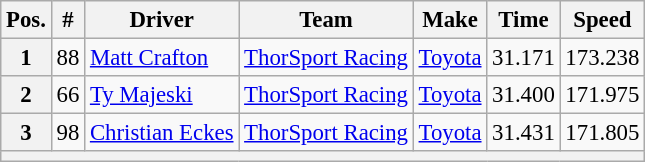<table class="wikitable" style="font-size:95%">
<tr>
<th>Pos.</th>
<th>#</th>
<th>Driver</th>
<th>Team</th>
<th>Make</th>
<th>Time</th>
<th>Speed</th>
</tr>
<tr>
<th>1</th>
<td>88</td>
<td><a href='#'>Matt Crafton</a></td>
<td><a href='#'>ThorSport Racing</a></td>
<td><a href='#'>Toyota</a></td>
<td>31.171</td>
<td>173.238</td>
</tr>
<tr>
<th>2</th>
<td>66</td>
<td><a href='#'>Ty Majeski</a></td>
<td><a href='#'>ThorSport Racing</a></td>
<td><a href='#'>Toyota</a></td>
<td>31.400</td>
<td>171.975</td>
</tr>
<tr>
<th>3</th>
<td>98</td>
<td><a href='#'>Christian Eckes</a></td>
<td><a href='#'>ThorSport Racing</a></td>
<td><a href='#'>Toyota</a></td>
<td>31.431</td>
<td>171.805</td>
</tr>
<tr>
<th colspan="7"></th>
</tr>
</table>
